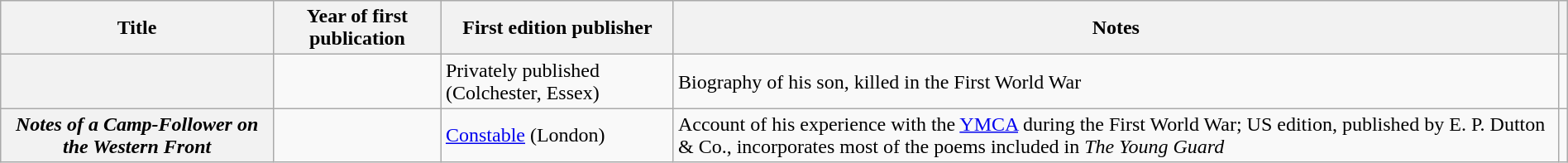<table class="wikitable plainrowheaders sortable" style="margin-right: 0;">
<tr>
<th scope="col">Title</th>
<th scope="col" style="width: 8em;">Year of first publication</th>
<th scope="col">First edition publisher</th>
<th scope="col" class="unsortable">Notes</th>
<th scope="col" class="unsortable"></th>
</tr>
<tr>
<th scope="row"></th>
<td></td>
<td>Privately published (Colchester, Essex)</td>
<td>Biography of his son, killed in the First World War</td>
<td style="text-align: center;"></td>
</tr>
<tr>
<th scope="row"><em>Notes of a Camp-Follower on the Western Front</em></th>
<td></td>
<td><a href='#'>Constable</a> (London)</td>
<td>Account of his experience with the <a href='#'>YMCA</a> during the First World War; US edition, published by E. P. Dutton & Co., incorporates most of the poems included in <em>The Young Guard</em></td>
<td style="text-align: center;"></td>
</tr>
</table>
